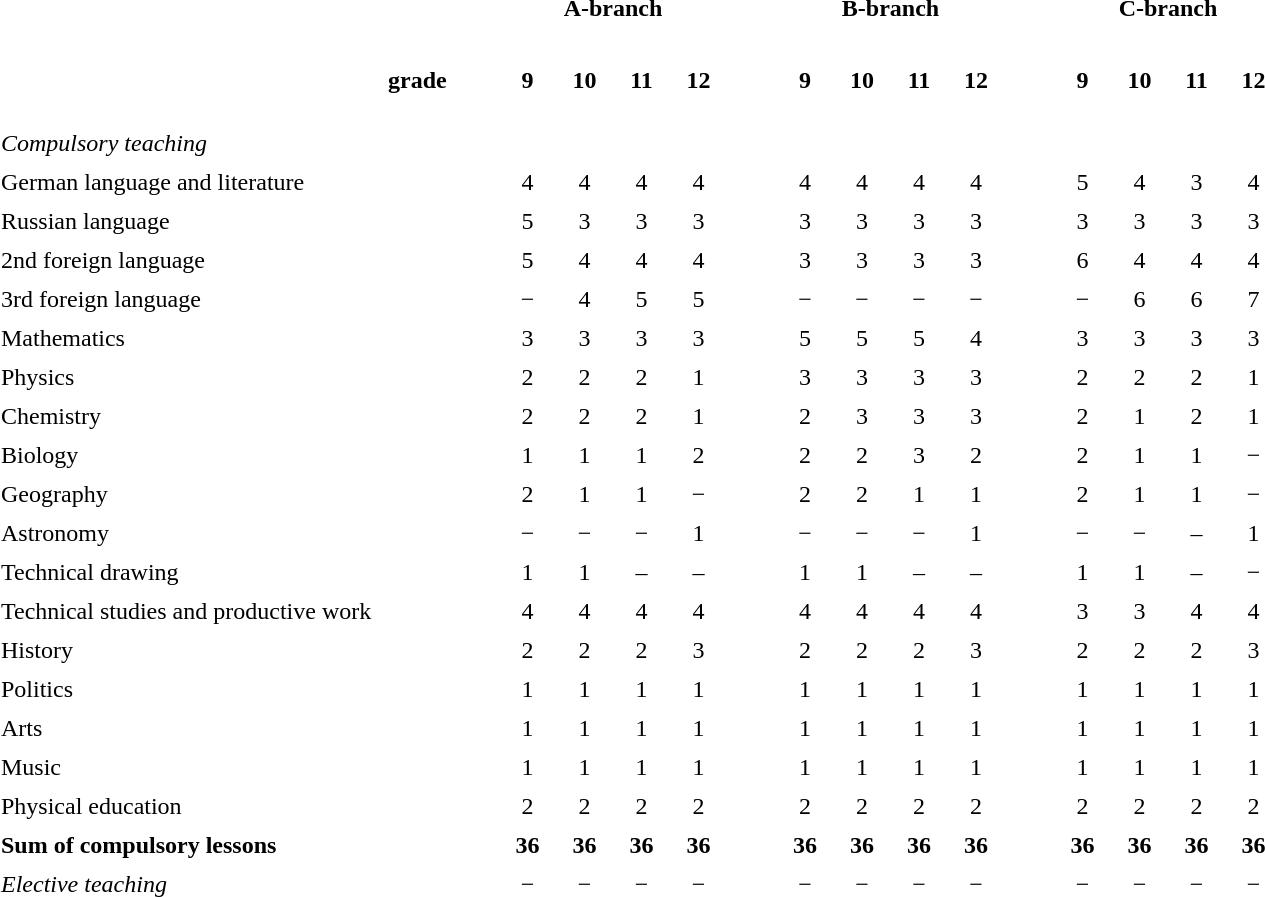<table class="hintergrundfarbe1 rahmenfarbe1" cellpadding="4" style="border:0px solid #999; border-collapse:collapse; margin:1em 0;">
<tr>
<td style="width:250px; height:30px"></td>
<td style="width:70px"></td>
<td style="text-align:center" colspan="4"><strong>A-branch</strong></td>
<td style="width:25px"></td>
<td style="text-align:center" colspan="4"><strong>B-branch</strong></td>
<td style="width:25px"></td>
<td style="text-align:center" colspan="4"><strong>C-branch</strong></td>
</tr>
<tr>
<td style="width:250px; height:50px"></td>
<td style="width:70px"><strong>grade</strong></td>
<td style="width:30px; text-align:center"><strong>9</strong></td>
<td style="width:30px; text-align:center"><strong>10</strong></td>
<td style="width:30px; text-align:center"><strong>11</strong></td>
<td style="width:30px; text-align:center"><strong>12</strong></td>
<td></td>
<td style="width:30px; text-align:center"><strong>9</strong></td>
<td style="width:30px; text-align:center"><strong>10</strong></td>
<td style="width:30px; text-align:center"><strong>11</strong></td>
<td style="width:30px; text-align:center"><strong>12</strong></td>
<td></td>
<td style="width:30px; text-align:center"><strong>9</strong></td>
<td style="width:30px; text-align:center"><strong>10</strong></td>
<td style="width:30px; text-align:center"><strong>11</strong></td>
<td style="width:30px; text-align:center"><strong>12</strong></td>
</tr>
<tr>
<td colspan="12"><em>Compulsory teaching</em></td>
</tr>
<tr>
<td>German language and literature</td>
<td></td>
<td style="text-align:center">4</td>
<td style="text-align:center">4</td>
<td style="text-align:center">4</td>
<td style="text-align:center">4</td>
<td></td>
<td style="text-align:center">4</td>
<td style="text-align:center">4</td>
<td style="text-align:center">4</td>
<td style="text-align:center">4</td>
<td></td>
<td style="text-align:center">5</td>
<td style="text-align:center">4</td>
<td style="text-align:center">3</td>
<td style="text-align:center">4</td>
</tr>
<tr>
<td>Russian language</td>
<td></td>
<td style="text-align:center">5</td>
<td style="text-align:center">3</td>
<td style="text-align:center">3</td>
<td style="text-align:center">3</td>
<td></td>
<td style="text-align:center">3</td>
<td style="text-align:center">3</td>
<td style="text-align:center">3</td>
<td style="text-align:center">3</td>
<td></td>
<td style="text-align:center">3</td>
<td style="text-align:center">3</td>
<td style="text-align:center">3</td>
<td style="text-align:center">3</td>
</tr>
<tr>
<td>2nd foreign language</td>
<td></td>
<td style="text-align:center">5</td>
<td style="text-align:center">4</td>
<td style="text-align:center">4</td>
<td style="text-align:center">4</td>
<td></td>
<td style="text-align:center">3</td>
<td style="text-align:center">3</td>
<td style="text-align:center">3</td>
<td style="text-align:center">3</td>
<td></td>
<td style="text-align:center">6</td>
<td style="text-align:center">4</td>
<td style="text-align:center">4</td>
<td style="text-align:center">4</td>
</tr>
<tr>
<td>3rd foreign language</td>
<td></td>
<td style="text-align:center">−</td>
<td style="text-align:center">4</td>
<td style="text-align:center">5</td>
<td style="text-align:center">5</td>
<td></td>
<td style="text-align:center">−</td>
<td style="text-align:center">−</td>
<td style="text-align:center">−</td>
<td style="text-align:center">−</td>
<td></td>
<td style="text-align:center">−</td>
<td style="text-align:center">6</td>
<td style="text-align:center">6</td>
<td style="text-align:center">7</td>
</tr>
<tr>
<td>Mathematics</td>
<td></td>
<td style="text-align:center">3</td>
<td style="text-align:center">3</td>
<td style="text-align:center">3</td>
<td style="text-align:center">3</td>
<td></td>
<td style="text-align:center">5</td>
<td style="text-align:center">5</td>
<td style="text-align:center">5</td>
<td style="text-align:center">4</td>
<td></td>
<td style="text-align:center">3</td>
<td style="text-align:center">3</td>
<td style="text-align:center">3</td>
<td style="text-align:center">3</td>
</tr>
<tr>
<td>Physics</td>
<td></td>
<td style="text-align:center">2</td>
<td style="text-align:center">2</td>
<td style="text-align:center">2</td>
<td style="text-align:center">1</td>
<td></td>
<td style="text-align:center">3</td>
<td style="text-align:center">3</td>
<td style="text-align:center">3</td>
<td style="text-align:center">3</td>
<td></td>
<td style="text-align:center">2</td>
<td style="text-align:center">2</td>
<td style="text-align:center">2</td>
<td style="text-align:center">1</td>
</tr>
<tr>
<td>Chemistry</td>
<td></td>
<td style="text-align:center">2</td>
<td style="text-align:center">2</td>
<td style="text-align:center">2</td>
<td style="text-align:center">1</td>
<td></td>
<td style="text-align:center">2</td>
<td style="text-align:center">3</td>
<td style="text-align:center">3</td>
<td style="text-align:center">3</td>
<td></td>
<td style="text-align:center">2</td>
<td style="text-align:center">1</td>
<td style="text-align:center">2</td>
<td style="text-align:center">1</td>
</tr>
<tr>
<td>Biology</td>
<td></td>
<td style="text-align:center">1</td>
<td style="text-align:center">1</td>
<td style="text-align:center">1</td>
<td style="text-align:center">2</td>
<td></td>
<td style="text-align:center">2</td>
<td style="text-align:center">2</td>
<td style="text-align:center">3</td>
<td style="text-align:center">2</td>
<td></td>
<td style="text-align:center">2</td>
<td style="text-align:center">1</td>
<td style="text-align:center">1</td>
<td style="text-align:center">−</td>
</tr>
<tr>
<td>Geography</td>
<td></td>
<td style="text-align:center">2</td>
<td style="text-align:center">1</td>
<td style="text-align:center">1</td>
<td style="text-align:center">−</td>
<td></td>
<td style="text-align:center">2</td>
<td style="text-align:center">2</td>
<td style="text-align:center">1</td>
<td style="text-align:center">1</td>
<td></td>
<td style="text-align:center">2</td>
<td style="text-align:center">1</td>
<td style="text-align:center">1</td>
<td style="text-align:center">−</td>
</tr>
<tr>
<td>Astronomy</td>
<td></td>
<td style="text-align:center">−</td>
<td style="text-align:center">−</td>
<td style="text-align:center">−</td>
<td style="text-align:center">1</td>
<td></td>
<td style="text-align:center">−</td>
<td style="text-align:center">−</td>
<td style="text-align:center">−</td>
<td style="text-align:center">1</td>
<td></td>
<td style="text-align:center">−</td>
<td style="text-align:center">−</td>
<td style="text-align:center">–</td>
<td style="text-align:center">1</td>
</tr>
<tr>
<td>Technical drawing</td>
<td></td>
<td style="text-align:center">1</td>
<td style="text-align:center">1</td>
<td style="text-align:center">–</td>
<td style="text-align:center">–</td>
<td></td>
<td style="text-align:center">1</td>
<td style="text-align:center">1</td>
<td style="text-align:center">–</td>
<td style="text-align:center">–</td>
<td></td>
<td style="text-align:center">1</td>
<td style="text-align:center">1</td>
<td style="text-align:center">–</td>
<td style="text-align:center">−</td>
</tr>
<tr>
<td>Technical studies and productive work</td>
<td></td>
<td style="text-align:center">4</td>
<td style="text-align:center">4</td>
<td style="text-align:center">4</td>
<td style="text-align:center">4</td>
<td></td>
<td style="text-align:center">4</td>
<td style="text-align:center">4</td>
<td style="text-align:center">4</td>
<td style="text-align:center">4</td>
<td></td>
<td style="text-align:center">3</td>
<td style="text-align:center">3</td>
<td style="text-align:center">4</td>
<td style="text-align:center">4</td>
</tr>
<tr>
<td>History</td>
<td></td>
<td style="text-align:center">2</td>
<td style="text-align:center">2</td>
<td style="text-align:center">2</td>
<td style="text-align:center">3</td>
<td></td>
<td style="text-align:center">2</td>
<td style="text-align:center">2</td>
<td style="text-align:center">2</td>
<td style="text-align:center">3</td>
<td></td>
<td style="text-align:center">2</td>
<td style="text-align:center">2</td>
<td style="text-align:center">2</td>
<td style="text-align:center">3</td>
</tr>
<tr>
<td>Politics</td>
<td></td>
<td style="text-align:center">1</td>
<td style="text-align:center">1</td>
<td style="text-align:center">1</td>
<td style="text-align:center">1</td>
<td></td>
<td style="text-align:center">1</td>
<td style="text-align:center">1</td>
<td style="text-align:center">1</td>
<td style="text-align:center">1</td>
<td></td>
<td style="text-align:center">1</td>
<td style="text-align:center">1</td>
<td style="text-align:center">1</td>
<td style="text-align:center">1</td>
</tr>
<tr>
<td>Arts</td>
<td></td>
<td style="text-align:center">1</td>
<td style="text-align:center">1</td>
<td style="text-align:center">1</td>
<td style="text-align:center">1</td>
<td></td>
<td style="text-align:center">1</td>
<td style="text-align:center">1</td>
<td style="text-align:center">1</td>
<td style="text-align:center">1</td>
<td></td>
<td style="text-align:center">1</td>
<td style="text-align:center">1</td>
<td style="text-align:center">1</td>
<td style="text-align:center">1</td>
</tr>
<tr>
<td>Music</td>
<td></td>
<td style="text-align:center">1</td>
<td style="text-align:center">1</td>
<td style="text-align:center">1</td>
<td style="text-align:center">1</td>
<td></td>
<td style="text-align:center">1</td>
<td style="text-align:center">1</td>
<td style="text-align:center">1</td>
<td style="text-align:center">1</td>
<td></td>
<td style="text-align:center">1</td>
<td style="text-align:center">1</td>
<td style="text-align:center">1</td>
<td style="text-align:center">1</td>
</tr>
<tr>
<td>Physical education</td>
<td></td>
<td style="text-align:center">2</td>
<td style="text-align:center">2</td>
<td style="text-align:center">2</td>
<td style="text-align:center">2</td>
<td></td>
<td style="text-align:center">2</td>
<td style="text-align:center">2</td>
<td style="text-align:center">2</td>
<td style="text-align:center">2</td>
<td></td>
<td style="text-align:center">2</td>
<td style="text-align:center">2</td>
<td style="text-align:center">2</td>
<td style="text-align:center">2</td>
</tr>
<tr>
<td><strong>Sum of compulsory lessons</strong></td>
<td></td>
<td style="text-align:center"><strong>36</strong></td>
<td style="text-align:center"><strong>36</strong></td>
<td style="text-align:center"><strong>36</strong></td>
<td style="text-align:center"><strong>36</strong></td>
<td></td>
<td style="text-align:center"><strong>36</strong></td>
<td style="text-align:center"><strong>36</strong></td>
<td style="text-align:center"><strong>36</strong></td>
<td style="text-align:center"><strong>36</strong></td>
<td></td>
<td style="text-align:center"><strong>36</strong></td>
<td style="text-align:center"><strong>36</strong></td>
<td style="text-align:center"><strong>36</strong></td>
<td style="text-align:center"><strong>36</strong></td>
</tr>
<tr>
<td><em>Elective teaching</em></td>
<td></td>
<td style="text-align:center">−</td>
<td style="text-align:center">−</td>
<td style="text-align:center">−</td>
<td style="text-align:center">−</td>
<td></td>
<td style="text-align:center">−</td>
<td style="text-align:center">−</td>
<td style="text-align:center">−</td>
<td style="text-align:center">−</td>
<td></td>
<td style="text-align:center">−</td>
<td style="text-align:center">−</td>
<td style="text-align:center">−</td>
<td style="text-align:center">−</td>
</tr>
<tr>
</tr>
</table>
